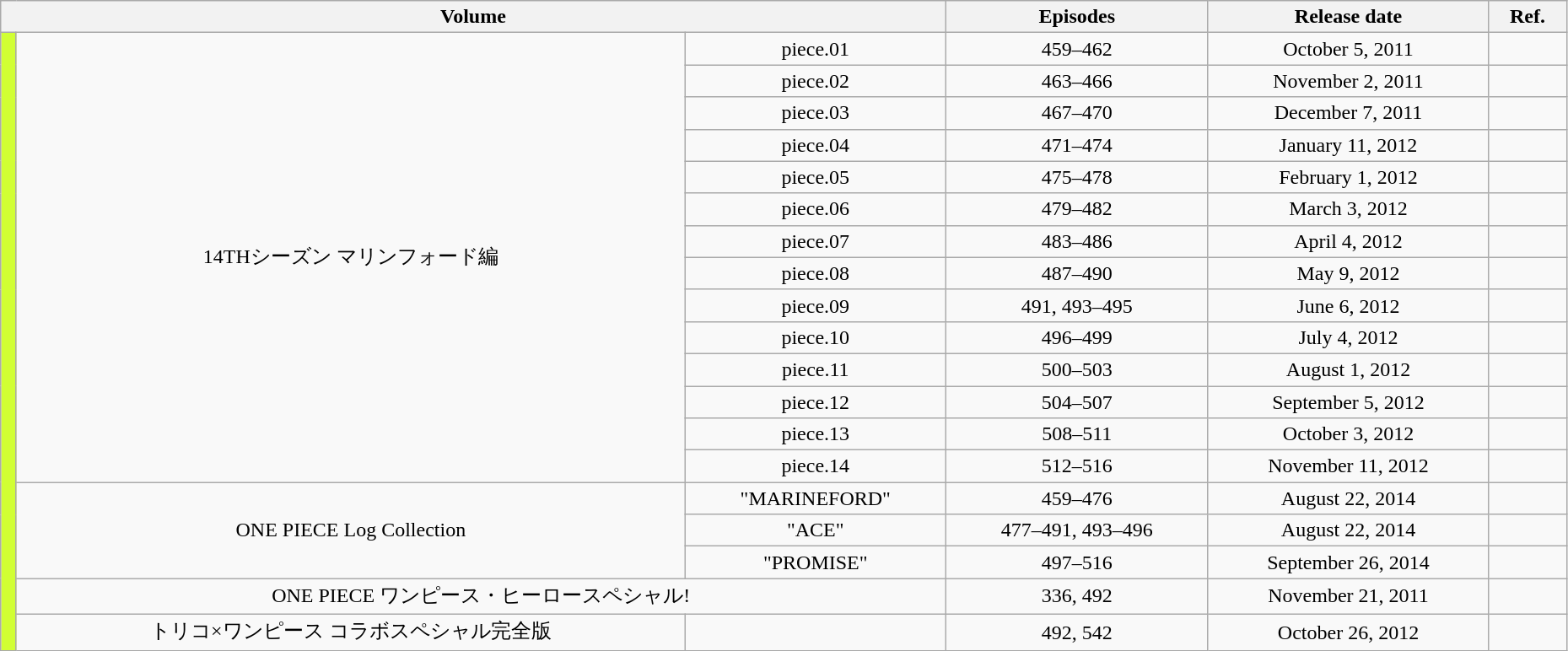<table class="wikitable" style="text-align: center; width: 98%;">
<tr>
<th colspan="3">Volume</th>
<th>Episodes</th>
<th>Release date</th>
<th width="5%">Ref.</th>
</tr>
<tr>
<td rowspan="19" width="1%" style="background: #D1FF33;"></td>
<td rowspan="14">14THシーズン マリンフォード編</td>
<td>piece.01</td>
<td>459–462</td>
<td>October 5, 2011</td>
<td></td>
</tr>
<tr>
<td>piece.02</td>
<td>463–466</td>
<td>November 2, 2011</td>
<td></td>
</tr>
<tr>
<td>piece.03</td>
<td>467–470</td>
<td>December 7, 2011</td>
<td></td>
</tr>
<tr>
<td>piece.04</td>
<td>471–474</td>
<td>January 11, 2012</td>
<td></td>
</tr>
<tr>
<td>piece.05</td>
<td>475–478</td>
<td>February 1, 2012</td>
<td></td>
</tr>
<tr>
<td>piece.06</td>
<td>479–482</td>
<td>March 3, 2012</td>
<td></td>
</tr>
<tr>
<td>piece.07</td>
<td>483–486</td>
<td>April 4, 2012</td>
<td></td>
</tr>
<tr>
<td>piece.08</td>
<td>487–490</td>
<td>May 9, 2012</td>
<td></td>
</tr>
<tr>
<td>piece.09</td>
<td>491, 493–495</td>
<td>June 6, 2012</td>
<td></td>
</tr>
<tr>
<td>piece.10</td>
<td>496–499</td>
<td>July 4, 2012</td>
<td></td>
</tr>
<tr>
<td>piece.11</td>
<td>500–503</td>
<td>August 1, 2012</td>
<td></td>
</tr>
<tr>
<td>piece.12</td>
<td>504–507</td>
<td>September 5, 2012</td>
<td></td>
</tr>
<tr>
<td>piece.13</td>
<td>508–511</td>
<td>October 3, 2012</td>
<td></td>
</tr>
<tr>
<td>piece.14</td>
<td>512–516</td>
<td>November 11, 2012</td>
<td></td>
</tr>
<tr>
<td rowspan="3">ONE PIECE Log Collection</td>
<td>"MARINEFORD"</td>
<td>459–476</td>
<td>August 22, 2014</td>
<td></td>
</tr>
<tr>
<td>"ACE"</td>
<td>477–491, 493–496</td>
<td>August 22, 2014</td>
<td></td>
</tr>
<tr>
<td>"PROMISE"</td>
<td>497–516</td>
<td>September 26, 2014</td>
<td></td>
</tr>
<tr>
<td colspan="2">ONE PIECE ワンピース・ヒーロースペシャル!</td>
<td>336, 492</td>
<td>November 21, 2011</td>
<td></td>
</tr>
<tr>
<td>トリコ×ワンピース コラボスペシャル完全版</td>
<td></td>
<td>492, 542</td>
<td>October 26, 2012</td>
<td></td>
</tr>
</table>
